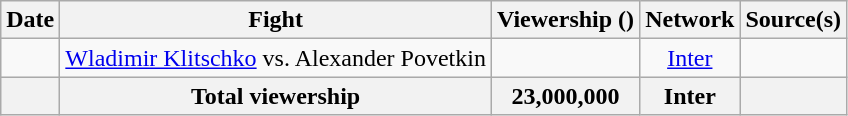<table class="wikitable sortable" style="text-align:center">
<tr>
<th>Date</th>
<th>Fight</th>
<th>Viewership ()</th>
<th>Network</th>
<th>Source(s)</th>
</tr>
<tr>
<td></td>
<td><a href='#'>Wladimir Klitschko</a> vs. Alexander Povetkin</td>
<td></td>
<td><a href='#'>Inter</a></td>
<td></td>
</tr>
<tr>
<th></th>
<th>Total viewership</th>
<th>23,000,000</th>
<th>Inter</th>
<th></th>
</tr>
</table>
